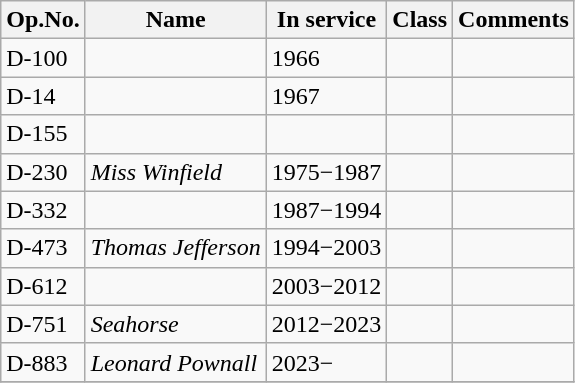<table class="wikitable">
<tr>
<th>Op.No.</th>
<th>Name</th>
<th>In service</th>
<th>Class</th>
<th>Comments</th>
</tr>
<tr>
<td>D-100</td>
<td></td>
<td>1966</td>
<td></td>
<td></td>
</tr>
<tr>
<td>D-14</td>
<td></td>
<td>1967</td>
<td></td>
<td></td>
</tr>
<tr>
<td>D-155</td>
<td></td>
<td></td>
<td></td>
<td></td>
</tr>
<tr>
<td>D-230</td>
<td><em>Miss Winfield</em></td>
<td>1975−1987</td>
<td></td>
<td></td>
</tr>
<tr>
<td>D-332</td>
<td></td>
<td>1987−1994</td>
<td></td>
<td></td>
</tr>
<tr>
<td>D-473</td>
<td><em>Thomas Jefferson</em></td>
<td>1994−2003</td>
<td></td>
<td></td>
</tr>
<tr>
<td>D-612</td>
<td></td>
<td>2003−2012</td>
<td></td>
<td></td>
</tr>
<tr>
<td>D-751</td>
<td><em>Seahorse</em></td>
<td>2012−2023</td>
<td></td>
<td></td>
</tr>
<tr>
<td>D-883</td>
<td><em>Leonard Pownall</em></td>
<td>2023−</td>
<td></td>
<td></td>
</tr>
<tr>
</tr>
</table>
